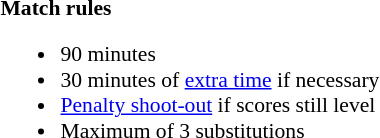<table width=100% style="font-size: 90%">
<tr>
<td width=50% valign=top><br><strong>Match rules</strong><ul><li>90 minutes</li><li>30 minutes of <a href='#'>extra time</a> if necessary</li><li><a href='#'>Penalty shoot-out</a> if scores still level</li><li>Maximum of 3 substitutions</li></ul></td>
</tr>
</table>
